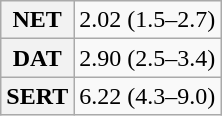<table border="1" class="wikitable">
<tr>
<th>NET</th>
<td>2.02 (1.5–2.7)</td>
</tr>
<tr>
<th>DAT</th>
<td>2.90 (2.5–3.4)</td>
</tr>
<tr>
<th>SERT</th>
<td>6.22 (4.3–9.0)</td>
</tr>
</table>
